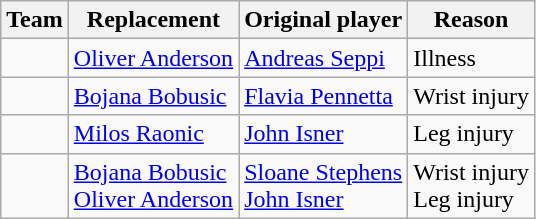<table class="wikitable">
<tr>
<th>Team</th>
<th>Replacement</th>
<th>Original player</th>
<th>Reason</th>
</tr>
<tr>
<td></td>
<td> <a href='#'>Oliver Anderson</a></td>
<td><a href='#'>Andreas Seppi</a></td>
<td>Illness</td>
</tr>
<tr>
<td></td>
<td> <a href='#'>Bojana Bobusic</a></td>
<td><a href='#'>Flavia Pennetta</a></td>
<td>Wrist injury</td>
</tr>
<tr>
<td></td>
<td> <a href='#'>Milos Raonic</a></td>
<td><a href='#'>John Isner</a></td>
<td>Leg injury</td>
</tr>
<tr>
<td></td>
<td> <a href='#'>Bojana Bobusic</a> <br>  <a href='#'>Oliver Anderson</a></td>
<td><a href='#'>Sloane Stephens</a> <br> <a href='#'>John Isner</a></td>
<td>Wrist injury <br> Leg injury</td>
</tr>
</table>
